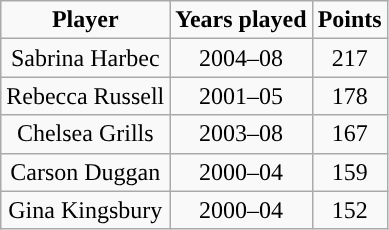<table class="wikitable" style="text-align:center;">
<tr align="center">
<td><strong>Player</strong></td>
<td><strong>Years played</strong></td>
<td><strong>Points</strong></td>
</tr>
<tr style="text-align:center;" bgcolor="">
<td>Sabrina Harbec</td>
<td>2004–08</td>
<td>217</td>
</tr>
<tr style="text-align:center;" bgcolor="">
<td>Rebecca Russell</td>
<td>2001–05</td>
<td>178</td>
</tr>
<tr style="text-align:center;" bgcolor="">
<td>Chelsea Grills</td>
<td>2003–08</td>
<td>167</td>
</tr>
<tr style="text-align:center;" bgcolor="">
<td>Carson Duggan</td>
<td>2000–04</td>
<td>159</td>
</tr>
<tr style="text-align:center;" bgcolor="">
<td>Gina Kingsbury</td>
<td>2000–04</td>
<td>152</td>
</tr>
</table>
